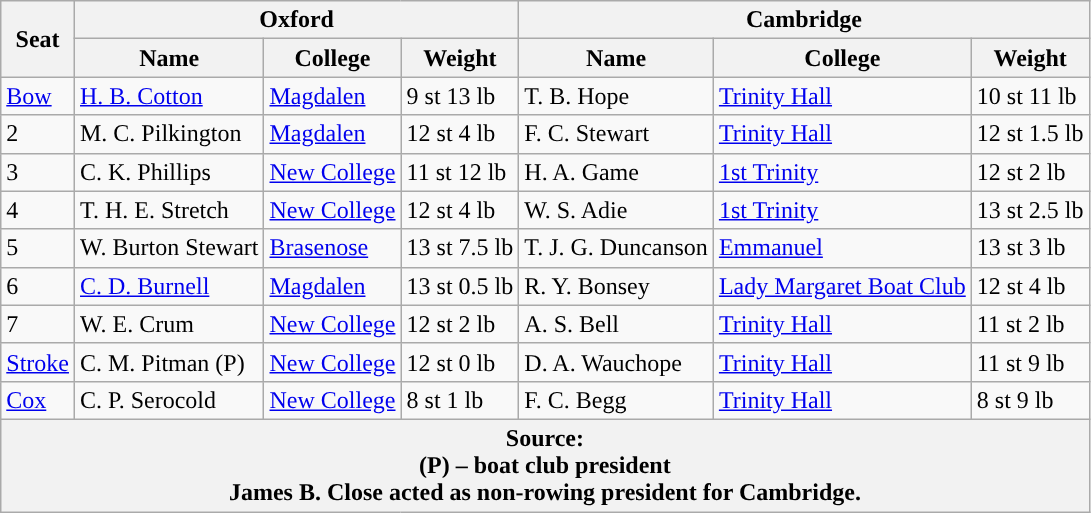<table class="wikitable">
<tr>
<th rowspan="2" scope="col">Seat</th>
<th colspan="3" scope="col">Oxford <br> </th>
<th colspan="3" scope="col">Cambridge <br> </th>
</tr>
<tr>
<th>Name</th>
<th>College</th>
<th>Weight</th>
<th>Name</th>
<th>College</th>
<th>Weight</th>
</tr>
<tr>
<td><a href='#'>Bow</a></td>
<td><a href='#'>H. B. Cotton</a></td>
<td><a href='#'>Magdalen</a></td>
<td>9 st 13 lb</td>
<td>T. B. Hope</td>
<td><a href='#'>Trinity Hall</a></td>
<td>10 st 11 lb</td>
</tr>
<tr>
<td>2</td>
<td>M. C. Pilkington</td>
<td><a href='#'>Magdalen</a></td>
<td>12 st 4 lb</td>
<td>F. C. Stewart</td>
<td><a href='#'>Trinity Hall</a></td>
<td>12 st 1.5 lb</td>
</tr>
<tr>
<td>3</td>
<td>C. K. Phillips</td>
<td><a href='#'>New College</a></td>
<td>11 st 12 lb</td>
<td>H. A. Game</td>
<td><a href='#'>1st Trinity</a></td>
<td>12 st 2 lb</td>
</tr>
<tr>
<td>4</td>
<td>T. H. E. Stretch</td>
<td><a href='#'>New College</a></td>
<td>12 st 4 lb</td>
<td>W. S. Adie</td>
<td><a href='#'>1st Trinity</a></td>
<td>13 st 2.5 lb</td>
</tr>
<tr>
<td>5</td>
<td>W. Burton Stewart</td>
<td><a href='#'>Brasenose</a></td>
<td>13 st 7.5 lb</td>
<td>T. J. G. Duncanson</td>
<td><a href='#'>Emmanuel</a></td>
<td>13 st 3 lb</td>
</tr>
<tr>
<td>6</td>
<td><a href='#'>C. D. Burnell</a></td>
<td><a href='#'>Magdalen</a></td>
<td>13 st 0.5 lb</td>
<td>R. Y. Bonsey</td>
<td><a href='#'>Lady Margaret Boat Club</a></td>
<td>12 st 4 lb</td>
</tr>
<tr>
<td>7</td>
<td>W. E. Crum</td>
<td><a href='#'>New College</a></td>
<td>12 st 2 lb</td>
<td>A. S. Bell</td>
<td><a href='#'>Trinity Hall</a></td>
<td>11 st 2 lb</td>
</tr>
<tr>
<td><a href='#'>Stroke</a></td>
<td>C. M. Pitman (P)</td>
<td><a href='#'>New College</a></td>
<td>12 st 0 lb</td>
<td>D. A. Wauchope</td>
<td><a href='#'>Trinity Hall</a></td>
<td>11 st 9 lb</td>
</tr>
<tr>
<td><a href='#'>Cox</a></td>
<td>C. P. Serocold</td>
<td><a href='#'>New College</a></td>
<td>8 st 1 lb</td>
<td>F. C. Begg</td>
<td><a href='#'>Trinity Hall</a></td>
<td>8 st 9 lb</td>
</tr>
<tr>
<th colspan="7">Source:<br>(P) – boat club president<br>James B. Close acted as non-rowing president for Cambridge.</th>
</tr>
</table>
